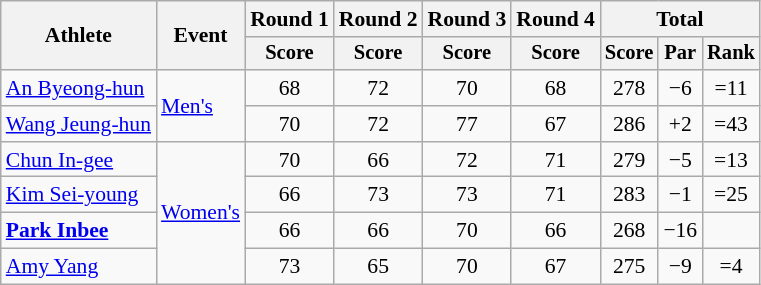<table class=wikitable style="font-size:90%;">
<tr>
<th rowspan=2>Athlete</th>
<th rowspan=2>Event</th>
<th>Round 1</th>
<th>Round 2</th>
<th>Round 3</th>
<th>Round 4</th>
<th colspan=3>Total</th>
</tr>
<tr style="font-size:95%">
<th>Score</th>
<th>Score</th>
<th>Score</th>
<th>Score</th>
<th>Score</th>
<th>Par</th>
<th>Rank</th>
</tr>
<tr align=center>
<td align=left><a href='#'>An Byeong-hun</a></td>
<td align=left rowspan=2><a href='#'>Men's</a></td>
<td>68</td>
<td>72</td>
<td>70</td>
<td>68</td>
<td>278</td>
<td>−6</td>
<td>=11</td>
</tr>
<tr align=center>
<td align=left><a href='#'>Wang Jeung-hun</a></td>
<td>70</td>
<td>72</td>
<td>77</td>
<td>67</td>
<td>286</td>
<td>+2</td>
<td>=43</td>
</tr>
<tr align=center>
<td align=left><a href='#'>Chun In-gee</a></td>
<td align=left rowspan=4><a href='#'>Women's</a></td>
<td>70</td>
<td>66</td>
<td>72</td>
<td>71</td>
<td>279</td>
<td>−5</td>
<td>=13</td>
</tr>
<tr align=center>
<td align=left><a href='#'>Kim Sei-young</a></td>
<td>66</td>
<td>73</td>
<td>73</td>
<td>71</td>
<td>283</td>
<td>−1</td>
<td>=25</td>
</tr>
<tr align=center>
<td align=left><strong><a href='#'>Park Inbee</a></strong></td>
<td>66</td>
<td>66</td>
<td>70</td>
<td>66</td>
<td>268</td>
<td>−16</td>
<td></td>
</tr>
<tr align=center>
<td align=left><a href='#'>Amy Yang</a></td>
<td>73</td>
<td>65</td>
<td>70</td>
<td>67</td>
<td>275</td>
<td>−9</td>
<td>=4</td>
</tr>
</table>
